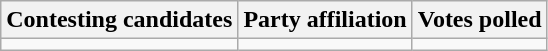<table class="wikitable sortable">
<tr>
<th>Contesting candidates</th>
<th>Party affiliation</th>
<th>Votes polled</th>
</tr>
<tr>
<td></td>
<td></td>
<td></td>
</tr>
</table>
